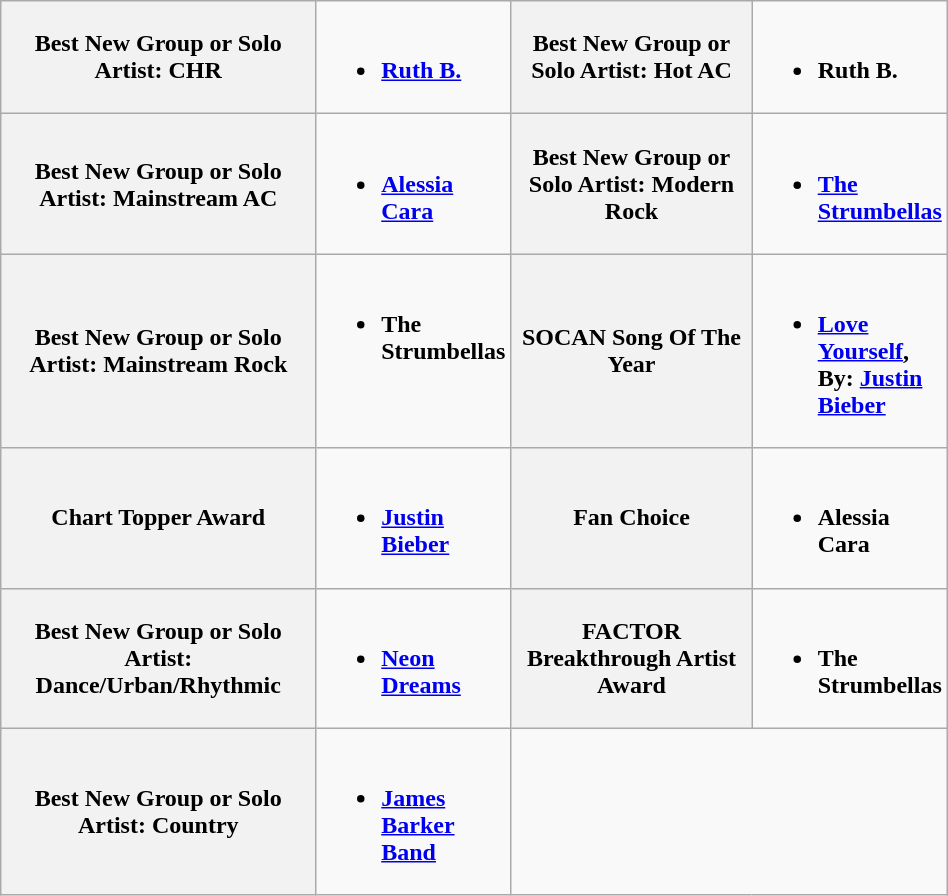<table class="wikitable" style="width:50%">
<tr>
<th style="width:50%">Best New Group or Solo Artist: CHR</th>
<td valign="top"><br><ul><li> <strong><a href='#'>Ruth B.</a></strong></li></ul></td>
<th style="width:50%">Best New Group or Solo Artist: Hot AC</th>
<td valign="top"><br><ul><li> <strong>Ruth B.</strong></li></ul></td>
</tr>
<tr>
<th style="width:50%">Best New Group or Solo Artist: Mainstream AC</th>
<td valign="top"><br><ul><li> <strong><a href='#'>Alessia Cara</a></strong></li></ul></td>
<th style="width:50%">Best New Group or Solo Artist: Modern Rock</th>
<td valign="top"><br><ul><li> <strong><a href='#'>The Strumbellas</a></strong></li></ul></td>
</tr>
<tr>
<th style="width:50%">Best New Group or Solo Artist: Mainstream Rock</th>
<td valign="top"><br><ul><li> <strong>The Strumbellas</strong></li></ul></td>
<th style="width:50%">SOCAN Song Of The Year</th>
<td valign="top"><br><ul><li> <strong><a href='#'>Love Yourself</a>, By: <a href='#'>Justin Bieber</a></strong></li></ul></td>
</tr>
<tr>
<th style="width:50%">Chart Topper Award</th>
<td valign="top"><br><ul><li> <strong><a href='#'>Justin Bieber</a></strong></li></ul></td>
<th style="width:50%">Fan Choice</th>
<td valign="top"><br><ul><li> <strong>Alessia Cara</strong></li></ul></td>
</tr>
<tr>
<th style="width:50%">Best New Group or Solo Artist: Dance/Urban/Rhythmic</th>
<td valign="top"><br><ul><li> <strong><a href='#'>Neon Dreams</a></strong></li></ul></td>
<th style="width:50%">FACTOR Breakthrough Artist Award</th>
<td valign="top"><br><ul><li> <strong>The Strumbellas</strong></li></ul></td>
</tr>
<tr>
<th style="width:50%">Best New Group or Solo Artist: Country</th>
<td valign="top"><br><ul><li> <strong><a href='#'>James Barker Band</a></strong></li></ul></td>
</tr>
</table>
